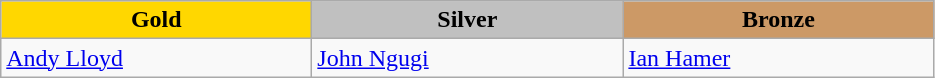<table class="wikitable" style="text-align:left">
<tr align="center">
<td width=200 bgcolor=gold><strong>Gold</strong></td>
<td width=200 bgcolor=silver><strong>Silver</strong></td>
<td width=200 bgcolor=CC9966><strong>Bronze</strong></td>
</tr>
<tr>
<td><a href='#'>Andy Lloyd</a><br><em></em></td>
<td><a href='#'>John Ngugi</a><br><em></em></td>
<td><a href='#'>Ian Hamer</a><br><em></em></td>
</tr>
</table>
